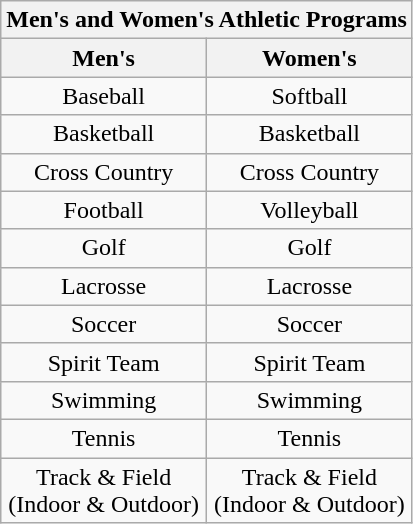<table class="wikitable" style="margin-right:16pt;margin-top:2pt;float:center;">
<tr>
<th colspan=2>Men's and Women's Athletic Programs</th>
</tr>
<tr>
<th>Men's</th>
<th>Women's</th>
</tr>
<tr>
<td style="text-align:center;">Baseball</td>
<td style="text-align:center;">Softball</td>
</tr>
<tr>
<td style="text-align:center;">Basketball</td>
<td style="text-align:center;">Basketball</td>
</tr>
<tr>
<td style="text-align:center;">Cross Country</td>
<td style="text-align:center;">Cross Country</td>
</tr>
<tr>
<td style="text-align:center;">Football</td>
<td style="text-align:center;">Volleyball</td>
</tr>
<tr>
<td style="text-align:center;">Golf</td>
<td style="text-align:center;">Golf</td>
</tr>
<tr>
<td style="text-align:center;">Lacrosse</td>
<td style="text-align:center;">Lacrosse</td>
</tr>
<tr>
<td style="text-align:center;">Soccer</td>
<td style="text-align:center;">Soccer</td>
</tr>
<tr>
<td style="text-align:center;">Spirit Team</td>
<td style="text-align:center;">Spirit Team</td>
</tr>
<tr>
<td style="text-align:center;">Swimming</td>
<td style="text-align:center;">Swimming</td>
</tr>
<tr>
<td style="text-align:center;">Tennis</td>
<td style="text-align:center;">Tennis</td>
</tr>
<tr>
<td style="text-align:center;">Track & Field<br>(Indoor & Outdoor)</td>
<td style="text-align:center;">Track & Field<br>(Indoor & Outdoor)</td>
</tr>
</table>
